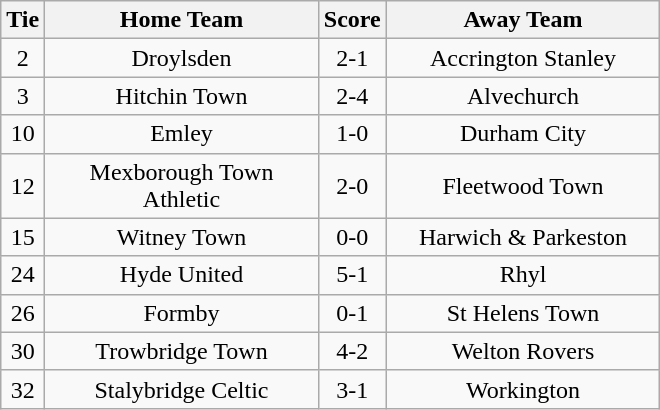<table class="wikitable" style="text-align:center;">
<tr>
<th width=20>Tie</th>
<th width=175>Home Team</th>
<th width=20>Score</th>
<th width=175>Away Team</th>
</tr>
<tr>
<td>2</td>
<td>Droylsden</td>
<td>2-1</td>
<td>Accrington Stanley</td>
</tr>
<tr>
<td>3</td>
<td>Hitchin Town</td>
<td>2-4</td>
<td>Alvechurch</td>
</tr>
<tr>
<td>10</td>
<td>Emley</td>
<td>1-0</td>
<td>Durham City</td>
</tr>
<tr>
<td>12</td>
<td>Mexborough Town Athletic</td>
<td>2-0</td>
<td>Fleetwood Town</td>
</tr>
<tr>
<td>15</td>
<td>Witney Town</td>
<td>0-0</td>
<td>Harwich & Parkeston</td>
</tr>
<tr>
<td>24</td>
<td>Hyde United</td>
<td>5-1</td>
<td>Rhyl</td>
</tr>
<tr>
<td>26</td>
<td>Formby</td>
<td>0-1</td>
<td>St Helens Town</td>
</tr>
<tr>
<td>30</td>
<td>Trowbridge Town</td>
<td>4-2</td>
<td>Welton Rovers</td>
</tr>
<tr>
<td>32</td>
<td>Stalybridge Celtic</td>
<td>3-1</td>
<td>Workington</td>
</tr>
</table>
